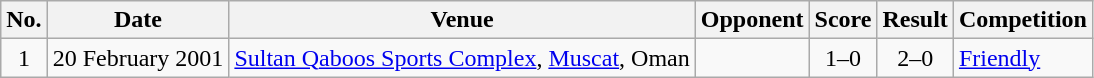<table class="wikitable sortable">
<tr>
<th scope="col">No.</th>
<th scope="col">Date</th>
<th scope="col">Venue</th>
<th scope="col">Opponent</th>
<th scope="col">Score</th>
<th scope="col">Result</th>
<th scope="col">Competition</th>
</tr>
<tr>
<td style="text-align:center">1</td>
<td>20 February 2001</td>
<td><a href='#'>Sultan Qaboos Sports Complex</a>, <a href='#'>Muscat</a>, Oman</td>
<td></td>
<td style="text-align:center">1–0</td>
<td style="text-align:center">2–0</td>
<td><a href='#'>Friendly</a></td>
</tr>
</table>
